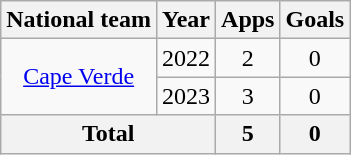<table class=wikitable style="text-align: center">
<tr>
<th>National team</th>
<th>Year</th>
<th>Apps</th>
<th>Goals</th>
</tr>
<tr>
<td rowspan="2"><a href='#'>Cape Verde</a></td>
<td>2022</td>
<td>2</td>
<td>0</td>
</tr>
<tr>
<td>2023</td>
<td>3</td>
<td>0</td>
</tr>
<tr>
<th colspan="2">Total</th>
<th>5</th>
<th>0</th>
</tr>
</table>
